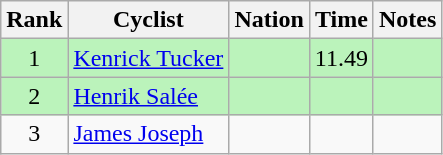<table class="wikitable sortable" style="text-align:center;">
<tr>
<th>Rank</th>
<th>Cyclist</th>
<th>Nation</th>
<th>Time</th>
<th>Notes</th>
</tr>
<tr bgcolor=bbf3bb>
<td>1</td>
<td align=left><a href='#'>Kenrick Tucker</a></td>
<td align=left></td>
<td>11.49</td>
<td></td>
</tr>
<tr bgcolor=bbf3bb>
<td>2</td>
<td align=left><a href='#'>Henrik Salée</a></td>
<td align=left></td>
<td></td>
<td></td>
</tr>
<tr>
<td>3</td>
<td align=left><a href='#'>James Joseph</a></td>
<td align=left></td>
<td></td>
<td></td>
</tr>
</table>
